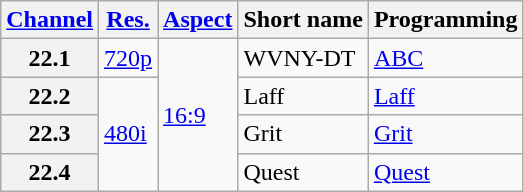<table class="wikitable">
<tr>
<th scope = "col"><a href='#'>Channel</a></th>
<th scope = "col"><a href='#'>Res.</a></th>
<th scope = "col"><a href='#'>Aspect</a></th>
<th scope = "col">Short name</th>
<th scope = "col">Programming</th>
</tr>
<tr>
<th scope = "row">22.1</th>
<td><a href='#'>720p</a></td>
<td rowspan="4"><a href='#'>16:9</a></td>
<td>WVNY-DT</td>
<td><a href='#'>ABC</a></td>
</tr>
<tr>
<th scope = "row">22.2</th>
<td rowspan="3"><a href='#'>480i</a></td>
<td>Laff</td>
<td><a href='#'>Laff</a></td>
</tr>
<tr>
<th scope = "row">22.3</th>
<td>Grit</td>
<td><a href='#'>Grit</a></td>
</tr>
<tr>
<th scope = "row">22.4</th>
<td>Quest</td>
<td><a href='#'>Quest</a></td>
</tr>
</table>
